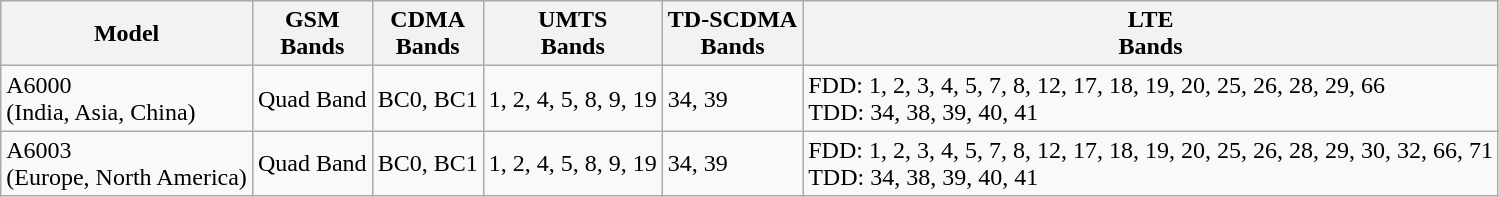<table class="wikitable">
<tr>
<th>Model</th>
<th>GSM<br>Bands</th>
<th>CDMA<br>Bands</th>
<th>UMTS<br>Bands</th>
<th>TD-SCDMA<br>Bands</th>
<th>LTE<br>Bands</th>
</tr>
<tr>
<td>A6000<br>(India, Asia, China)</td>
<td>Quad Band</td>
<td>BC0, BC1</td>
<td>1, 2, 4, 5, 8, 9, 19</td>
<td>34, 39</td>
<td>FDD: 1, 2, 3, 4, 5, 7, 8, 12, 17, 18, 19, 20, 25, 26, 28, 29, 66<br>TDD: 34, 38, 39, 40, 41</td>
</tr>
<tr>
<td>A6003<br>(Europe, North America)</td>
<td>Quad Band</td>
<td>BC0, BC1</td>
<td>1, 2, 4, 5, 8, 9, 19</td>
<td>34, 39</td>
<td>FDD: 1, 2, 3, 4, 5, 7, 8, 12, 17, 18, 19, 20, 25, 26, 28, 29, 30, 32, 66, 71<br>TDD: 34, 38, 39, 40, 41</td>
</tr>
</table>
